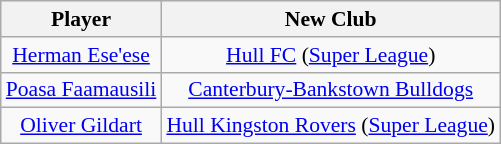<table class="wikitable sortable" style="text-align: center; font-size:90%">
<tr style="background:#efefef;">
<th>Player</th>
<th>New Club</th>
</tr>
<tr>
<td><a href='#'>Herman Ese'ese</a></td>
<td><a href='#'>Hull FC</a> (<a href='#'>Super League</a>)</td>
</tr>
<tr>
<td><a href='#'>Poasa Faamausili</a></td>
<td><a href='#'>Canterbury-Bankstown Bulldogs</a></td>
</tr>
<tr>
<td><a href='#'>Oliver Gildart</a></td>
<td><a href='#'>Hull Kingston Rovers</a> (<a href='#'>Super League</a>)</td>
</tr>
</table>
